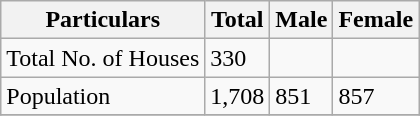<table class="wikitable sortable">
<tr>
<th>Particulars</th>
<th>Total</th>
<th>Male</th>
<th>Female</th>
</tr>
<tr>
<td>Total No. of Houses</td>
<td>330</td>
<td></td>
<td></td>
</tr>
<tr>
<td>Population</td>
<td>1,708</td>
<td>851</td>
<td>857</td>
</tr>
<tr>
</tr>
</table>
